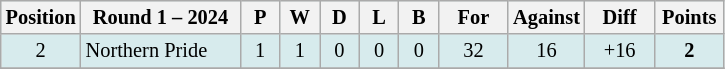<table class="wikitable" style="text-align:center; font-size:85%;">
<tr style="background: #d7ebed;">
<th width="40" abbr="Position">Position</th>
<th width="100">Round 1 – 2024</th>
<th width="20" abbr="Played">P</th>
<th width="20" abbr="Won">W</th>
<th width="20" abbr="Drawn">D</th>
<th width="20" abbr="Lost">L</th>
<th width="20" abbr="Bye">B</th>
<th width="40" abbr="Points for">For</th>
<th width="40" abbr="Points against">Against</th>
<th width="40" abbr="Points difference">Diff</th>
<th width="40" abbr="Points">Points</th>
</tr>
<tr style="background: #d7ebed;">
<td>2</td>
<td style="text-align:left;"> Northern Pride</td>
<td>1</td>
<td>1</td>
<td>0</td>
<td>0</td>
<td>0</td>
<td>32</td>
<td>16</td>
<td>+16</td>
<td><strong>2</strong></td>
</tr>
<tr>
</tr>
</table>
